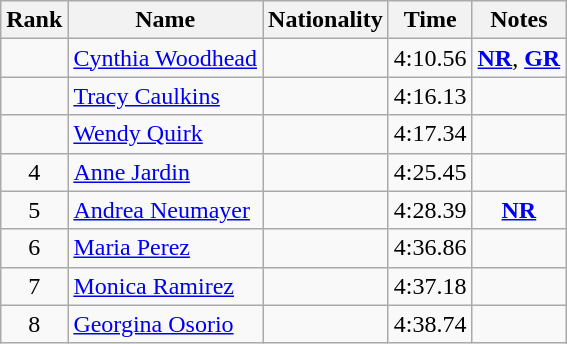<table class="wikitable sortable" style="text-align:center">
<tr>
<th>Rank</th>
<th>Name</th>
<th>Nationality</th>
<th>Time</th>
<th>Notes</th>
</tr>
<tr>
<td></td>
<td align=left><a href='#'>Cynthia Woodhead</a></td>
<td align=left></td>
<td>4:10.56</td>
<td><strong><a href='#'>NR</a></strong>, <strong><a href='#'>GR</a></strong></td>
</tr>
<tr>
<td></td>
<td align=left><a href='#'>Tracy Caulkins</a></td>
<td align=left></td>
<td>4:16.13</td>
<td></td>
</tr>
<tr>
<td></td>
<td align=left><a href='#'>Wendy Quirk</a></td>
<td align=left></td>
<td>4:17.34</td>
<td></td>
</tr>
<tr>
<td>4</td>
<td align=left><a href='#'>Anne Jardin</a></td>
<td align=left></td>
<td>4:25.45</td>
<td></td>
</tr>
<tr>
<td>5</td>
<td align=left><a href='#'>Andrea Neumayer</a></td>
<td align=left></td>
<td>4:28.39</td>
<td><strong><a href='#'>NR</a></strong></td>
</tr>
<tr>
<td>6</td>
<td align=left><a href='#'>Maria Perez</a></td>
<td align=left></td>
<td>4:36.86</td>
<td></td>
</tr>
<tr>
<td>7</td>
<td align=left><a href='#'>Monica Ramirez</a></td>
<td align=left></td>
<td>4:37.18</td>
<td></td>
</tr>
<tr>
<td>8</td>
<td align=left><a href='#'>Georgina Osorio</a></td>
<td align=left></td>
<td>4:38.74</td>
<td></td>
</tr>
</table>
